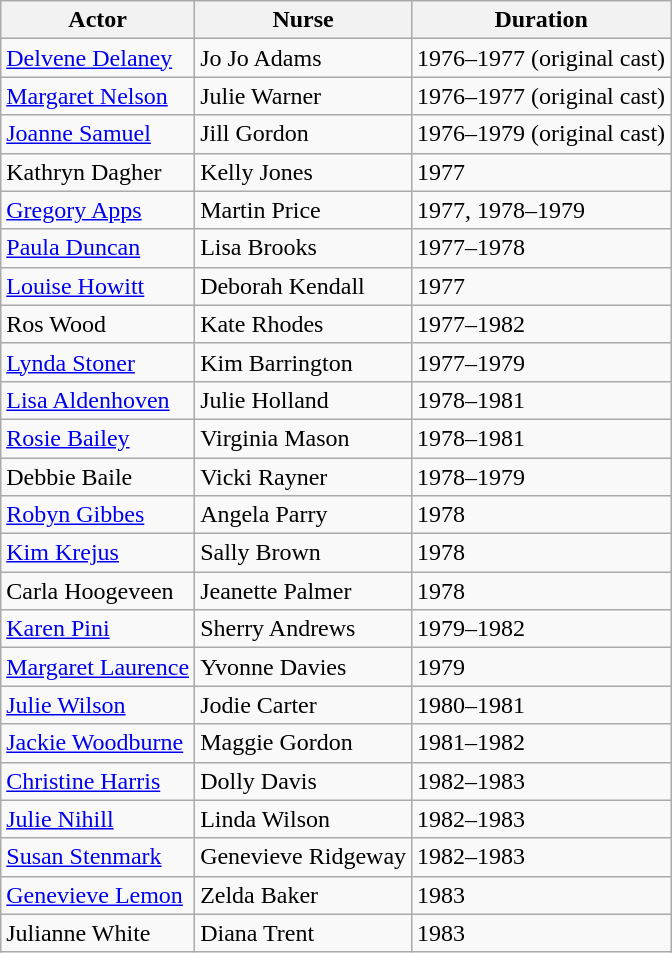<table class="wikitable">
<tr>
<th>Actor</th>
<th>Nurse</th>
<th>Duration</th>
</tr>
<tr>
<td><a href='#'>Delvene Delaney</a></td>
<td>Jo Jo Adams</td>
<td>1976–1977 (original cast)</td>
</tr>
<tr>
<td><a href='#'>Margaret Nelson</a></td>
<td>Julie Warner</td>
<td>1976–1977 (original cast)</td>
</tr>
<tr>
<td><a href='#'>Joanne Samuel</a></td>
<td>Jill Gordon</td>
<td>1976–1979 (original cast)</td>
</tr>
<tr>
<td>Kathryn Dagher</td>
<td>Kelly Jones</td>
<td>1977</td>
</tr>
<tr>
<td><a href='#'>Gregory Apps</a></td>
<td>Martin Price</td>
<td>1977, 1978–1979</td>
</tr>
<tr>
<td><a href='#'>Paula Duncan</a></td>
<td>Lisa Brooks</td>
<td>1977–1978</td>
</tr>
<tr>
<td><a href='#'>Louise Howitt</a></td>
<td>Deborah Kendall</td>
<td>1977</td>
</tr>
<tr>
<td>Ros Wood</td>
<td>Kate Rhodes</td>
<td>1977–1982</td>
</tr>
<tr>
<td><a href='#'>Lynda Stoner</a></td>
<td>Kim Barrington</td>
<td>1977–1979</td>
</tr>
<tr>
<td><a href='#'>Lisa Aldenhoven</a></td>
<td>Julie Holland</td>
<td>1978–1981</td>
</tr>
<tr>
<td><a href='#'>Rosie Bailey</a></td>
<td>Virginia Mason</td>
<td>1978–1981</td>
</tr>
<tr>
<td>Debbie Baile</td>
<td>Vicki Rayner</td>
<td>1978–1979</td>
</tr>
<tr>
<td><a href='#'>Robyn Gibbes</a></td>
<td>Angela Parry</td>
<td>1978</td>
</tr>
<tr>
<td><a href='#'>Kim Krejus</a></td>
<td>Sally Brown</td>
<td>1978</td>
</tr>
<tr>
<td>Carla Hoogeveen</td>
<td>Jeanette Palmer</td>
<td>1978</td>
</tr>
<tr>
<td><a href='#'>Karen Pini</a></td>
<td>Sherry Andrews</td>
<td>1979–1982</td>
</tr>
<tr>
<td><a href='#'>Margaret Laurence</a></td>
<td>Yvonne Davies</td>
<td>1979</td>
</tr>
<tr>
<td><a href='#'>Julie Wilson</a></td>
<td>Jodie Carter</td>
<td>1980–1981</td>
</tr>
<tr>
<td><a href='#'>Jackie Woodburne</a></td>
<td>Maggie Gordon</td>
<td>1981–1982</td>
</tr>
<tr>
<td><a href='#'>Christine Harris</a></td>
<td>Dolly Davis</td>
<td>1982–1983</td>
</tr>
<tr>
<td><a href='#'>Julie Nihill</a></td>
<td>Linda Wilson</td>
<td>1982–1983</td>
</tr>
<tr>
<td><a href='#'>Susan Stenmark</a></td>
<td>Genevieve Ridgeway</td>
<td>1982–1983</td>
</tr>
<tr>
<td><a href='#'>Genevieve Lemon</a></td>
<td>Zelda Baker</td>
<td>1983</td>
</tr>
<tr>
<td>Julianne White</td>
<td>Diana Trent</td>
<td>1983</td>
</tr>
</table>
